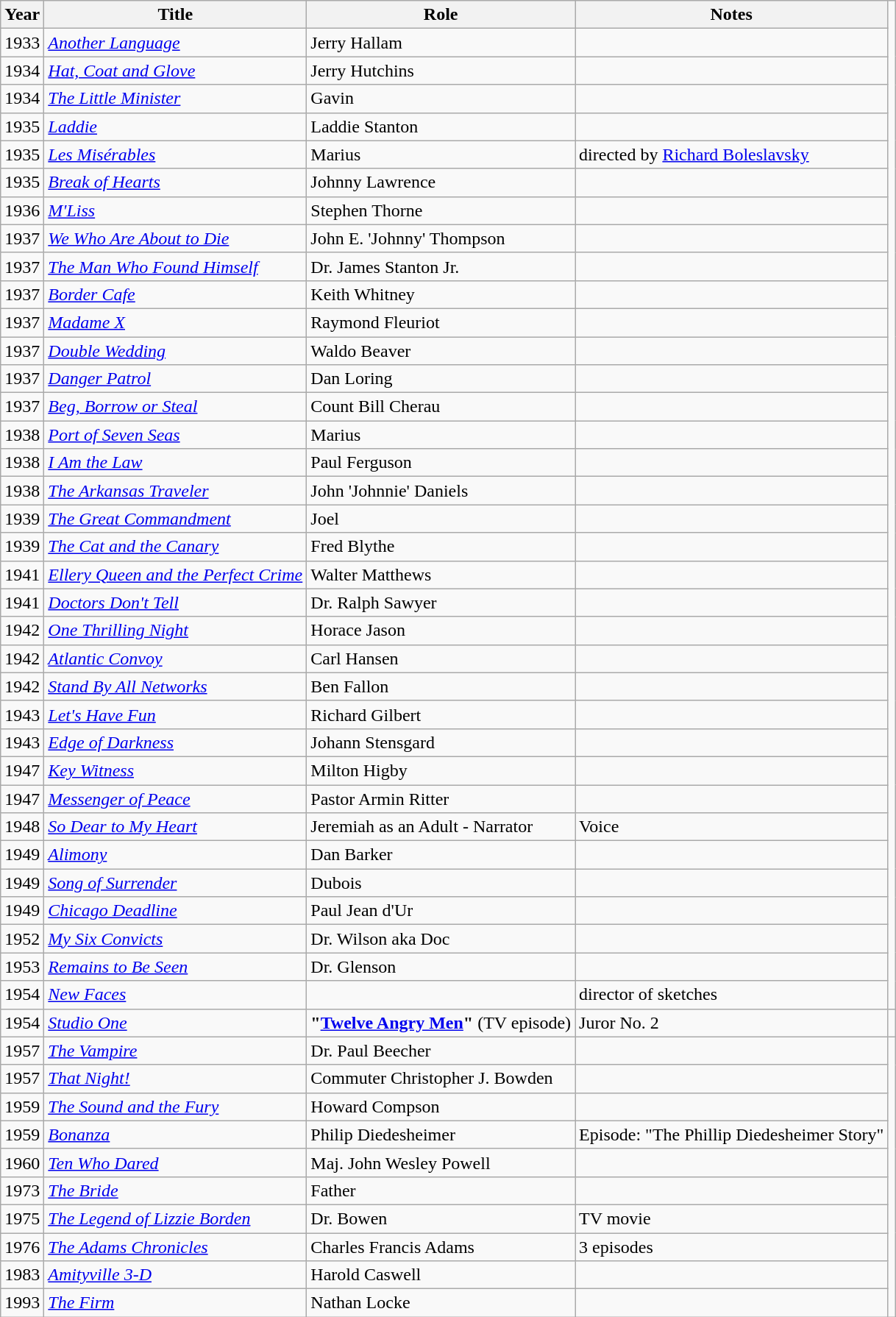<table class="wikitable">
<tr>
<th>Year</th>
<th>Title</th>
<th>Role</th>
<th>Notes</th>
</tr>
<tr>
<td>1933</td>
<td><em><a href='#'>Another Language</a></em></td>
<td>Jerry Hallam</td>
<td></td>
</tr>
<tr>
<td>1934</td>
<td><em><a href='#'>Hat, Coat and Glove</a></em></td>
<td>Jerry Hutchins</td>
<td></td>
</tr>
<tr>
<td>1934</td>
<td><em><a href='#'>The Little Minister</a></em></td>
<td>Gavin</td>
<td></td>
</tr>
<tr>
<td>1935</td>
<td><em><a href='#'>Laddie</a></em></td>
<td>Laddie Stanton</td>
<td></td>
</tr>
<tr>
<td>1935</td>
<td><em><a href='#'>Les Misérables</a></em></td>
<td>Marius</td>
<td>directed by <a href='#'>Richard Boleslavsky</a></td>
</tr>
<tr>
<td>1935</td>
<td><em><a href='#'>Break of Hearts</a></em></td>
<td>Johnny Lawrence</td>
<td></td>
</tr>
<tr>
<td>1936</td>
<td><em><a href='#'>M'Liss</a></em></td>
<td>Stephen Thorne</td>
<td></td>
</tr>
<tr>
<td>1937</td>
<td><em><a href='#'>We Who Are About to Die</a></em></td>
<td>John E. 'Johnny' Thompson</td>
<td></td>
</tr>
<tr>
<td>1937</td>
<td><em><a href='#'>The Man Who Found Himself</a></em></td>
<td>Dr. James Stanton Jr.</td>
<td></td>
</tr>
<tr>
<td>1937</td>
<td><em><a href='#'>Border Cafe</a></em></td>
<td>Keith Whitney</td>
<td></td>
</tr>
<tr>
<td>1937</td>
<td><em><a href='#'>Madame X</a></em></td>
<td>Raymond Fleuriot</td>
<td></td>
</tr>
<tr>
<td>1937</td>
<td><em><a href='#'>Double Wedding</a></em></td>
<td>Waldo Beaver</td>
<td></td>
</tr>
<tr>
<td>1937</td>
<td><em><a href='#'>Danger Patrol</a></em></td>
<td>Dan Loring</td>
<td></td>
</tr>
<tr>
<td>1937</td>
<td><em><a href='#'>Beg, Borrow or Steal</a></em></td>
<td>Count Bill Cherau</td>
<td></td>
</tr>
<tr>
<td>1938</td>
<td><em><a href='#'>Port of Seven Seas</a></em></td>
<td>Marius</td>
<td></td>
</tr>
<tr>
<td>1938</td>
<td><em><a href='#'>I Am the Law</a></em></td>
<td>Paul Ferguson</td>
<td></td>
</tr>
<tr>
<td>1938</td>
<td><em><a href='#'>The Arkansas Traveler</a></em></td>
<td>John 'Johnnie' Daniels</td>
<td></td>
</tr>
<tr>
<td>1939</td>
<td><em><a href='#'>The Great Commandment</a></em></td>
<td>Joel</td>
<td></td>
</tr>
<tr>
<td>1939</td>
<td><em><a href='#'>The Cat and the Canary</a></em></td>
<td>Fred Blythe</td>
<td></td>
</tr>
<tr>
<td>1941</td>
<td><em><a href='#'>Ellery Queen and the Perfect Crime</a></em></td>
<td>Walter Matthews</td>
<td></td>
</tr>
<tr>
<td>1941</td>
<td><em><a href='#'>Doctors Don't Tell</a></em></td>
<td>Dr. Ralph Sawyer</td>
<td></td>
</tr>
<tr>
<td>1942</td>
<td><em><a href='#'>One Thrilling Night</a></em></td>
<td>Horace Jason</td>
<td></td>
</tr>
<tr>
<td>1942</td>
<td><em><a href='#'>Atlantic Convoy</a></em></td>
<td>Carl Hansen</td>
<td></td>
</tr>
<tr>
<td>1942</td>
<td><em><a href='#'>Stand By All Networks</a></em></td>
<td>Ben Fallon</td>
<td></td>
</tr>
<tr>
<td>1943</td>
<td><em><a href='#'>Let's Have Fun</a></em></td>
<td>Richard Gilbert</td>
<td></td>
</tr>
<tr>
<td>1943</td>
<td><em><a href='#'>Edge of Darkness</a></em></td>
<td>Johann Stensgard</td>
<td></td>
</tr>
<tr>
<td>1947</td>
<td><em><a href='#'>Key Witness</a></em></td>
<td>Milton Higby</td>
<td></td>
</tr>
<tr>
<td>1947</td>
<td><em><a href='#'>Messenger of Peace</a></em></td>
<td>Pastor Armin Ritter</td>
<td></td>
</tr>
<tr>
<td>1948</td>
<td><em><a href='#'>So Dear to My Heart</a></em></td>
<td>Jeremiah as an Adult - Narrator</td>
<td>Voice</td>
</tr>
<tr>
<td>1949</td>
<td><em><a href='#'>Alimony</a></em></td>
<td>Dan Barker</td>
<td></td>
</tr>
<tr>
<td>1949</td>
<td><em><a href='#'>Song of Surrender</a></em></td>
<td>Dubois</td>
<td></td>
</tr>
<tr>
<td>1949</td>
<td><em><a href='#'>Chicago Deadline</a></em></td>
<td>Paul Jean d'Ur</td>
<td></td>
</tr>
<tr>
<td>1952</td>
<td><em><a href='#'>My Six Convicts</a></em></td>
<td>Dr. Wilson aka Doc</td>
<td></td>
</tr>
<tr>
<td>1953</td>
<td><em><a href='#'>Remains to Be Seen</a></em></td>
<td>Dr. Glenson</td>
<td></td>
</tr>
<tr>
<td>1954</td>
<td><em><a href='#'>New Faces</a></em></td>
<td></td>
<td>director of sketches</td>
</tr>
<tr>
<td>1954</td>
<td><em><a href='#'>Studio One</a></em></td>
<td><strong>"<a href='#'>Twelve Angry Men</a>"</strong> (TV episode)</td>
<td>Juror No. 2</td>
<td></td>
</tr>
<tr>
<td>1957</td>
<td><em><a href='#'>The Vampire</a></em></td>
<td>Dr. Paul Beecher</td>
<td></td>
</tr>
<tr>
<td>1957</td>
<td><em><a href='#'>That Night!</a></em></td>
<td>Commuter Christopher J. Bowden</td>
<td></td>
</tr>
<tr>
<td>1959</td>
<td><em><a href='#'>The Sound and the Fury</a></em></td>
<td>Howard Compson</td>
<td></td>
</tr>
<tr>
<td>1959</td>
<td><em><a href='#'>Bonanza</a></em></td>
<td>Philip Diedesheimer</td>
<td>Episode: "The Phillip Diedesheimer Story"</td>
</tr>
<tr>
<td>1960</td>
<td><em><a href='#'>Ten Who Dared</a></em></td>
<td>Maj. John Wesley Powell</td>
<td></td>
</tr>
<tr>
<td>1973</td>
<td><em><a href='#'>The Bride</a></em></td>
<td>Father</td>
<td></td>
</tr>
<tr>
<td>1975</td>
<td><em><a href='#'>The Legend of Lizzie Borden</a></em></td>
<td>Dr. Bowen</td>
<td>TV movie</td>
</tr>
<tr>
<td>1976</td>
<td><em><a href='#'>The Adams Chronicles</a></em></td>
<td>Charles Francis Adams</td>
<td>3 episodes</td>
</tr>
<tr>
<td>1983</td>
<td><em><a href='#'>Amityville 3-D</a></em></td>
<td>Harold Caswell</td>
<td></td>
</tr>
<tr>
<td>1993</td>
<td><em><a href='#'>The Firm</a></em></td>
<td>Nathan Locke</td>
<td></td>
</tr>
</table>
